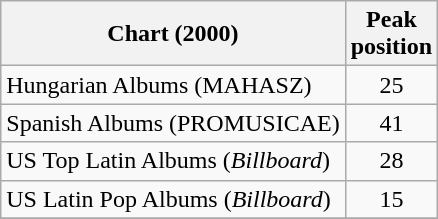<table class="wikitable">
<tr>
<th align="center">Chart (2000)</th>
<th align="center">Peak<br>position</th>
</tr>
<tr>
<td align="left">Hungarian Albums (MAHASZ)</td>
<td align="center">25</td>
</tr>
<tr>
<td align="left">Spanish Albums (PROMUSICAE)</td>
<td align="center">41</td>
</tr>
<tr>
<td align="left">US Top Latin Albums (<em>Billboard</em>)</td>
<td align="center">28</td>
</tr>
<tr>
<td align="left">US Latin Pop Albums (<em>Billboard</em>)</td>
<td align="center">15</td>
</tr>
<tr>
</tr>
</table>
